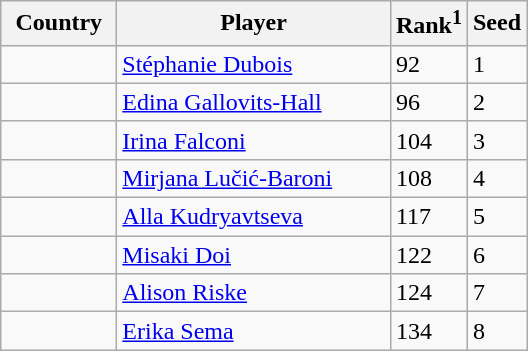<table class="sortable wikitable">
<tr>
<th width="70">Country</th>
<th width="175">Player</th>
<th>Rank<sup>1</sup></th>
<th>Seed</th>
</tr>
<tr>
<td></td>
<td><a href='#'>Stéphanie Dubois</a></td>
<td>92</td>
<td>1</td>
</tr>
<tr>
<td></td>
<td><a href='#'>Edina Gallovits-Hall</a></td>
<td>96</td>
<td>2</td>
</tr>
<tr>
<td></td>
<td><a href='#'>Irina Falconi</a></td>
<td>104</td>
<td>3</td>
</tr>
<tr>
<td></td>
<td><a href='#'>Mirjana Lučić-Baroni</a></td>
<td>108</td>
<td>4</td>
</tr>
<tr>
<td></td>
<td><a href='#'>Alla Kudryavtseva</a></td>
<td>117</td>
<td>5</td>
</tr>
<tr>
<td></td>
<td><a href='#'>Misaki Doi</a></td>
<td>122</td>
<td>6</td>
</tr>
<tr>
<td></td>
<td><a href='#'>Alison Riske</a></td>
<td>124</td>
<td>7</td>
</tr>
<tr>
<td></td>
<td><a href='#'>Erika Sema</a></td>
<td>134</td>
<td>8</td>
</tr>
</table>
